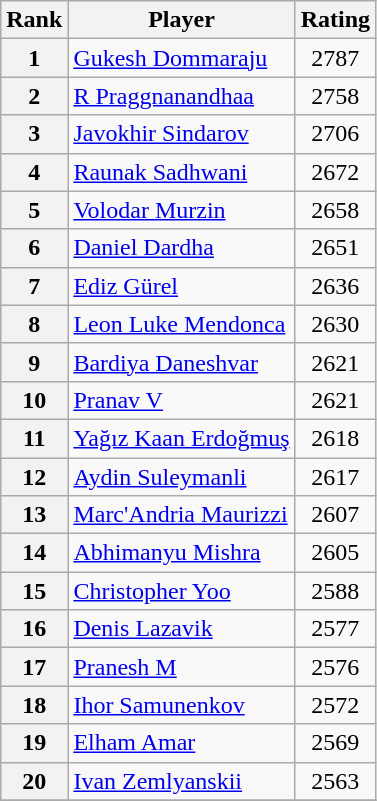<table class="wikitable">
<tr>
<th>Rank</th>
<th>Player</th>
<th>Rating</th>
</tr>
<tr>
<th>1</th>
<td> <a href='#'>Gukesh Dommaraju</a></td>
<td style="text-align:center">2787</td>
</tr>
<tr>
<th>2</th>
<td> <a href='#'>R Praggnanandhaa</a></td>
<td style="text-align:center">2758</td>
</tr>
<tr>
<th>3</th>
<td> <a href='#'>Javokhir Sindarov</a></td>
<td style="text-align:center">2706</td>
</tr>
<tr>
<th>4</th>
<td> <a href='#'>Raunak Sadhwani</a></td>
<td style="text-align:center">2672</td>
</tr>
<tr>
<th>5</th>
<td> <a href='#'>Volodar Murzin</a></td>
<td style='text-align:center'>2658</td>
</tr>
<tr>
<th>6</th>
<td> <a href='#'>Daniel Dardha</a></td>
<td style='text-align:center'>2651</td>
</tr>
<tr>
<th>7</th>
<td> <a href='#'>Ediz Gürel</a></td>
<td style='text-align:center'>2636</td>
</tr>
<tr>
<th>8</th>
<td> <a href='#'>Leon Luke Mendonca</a></td>
<td style='text-align:center'>2630</td>
</tr>
<tr>
<th>9</th>
<td> <a href='#'>Bardiya Daneshvar</a></td>
<td style="text-align:center">2621</td>
</tr>
<tr>
<th>10</th>
<td> <a href='#'>Pranav V</a></td>
<td style="text-align:center">2621</td>
</tr>
<tr>
<th>11</th>
<td> <a href='#'>Yağız Kaan Erdoğmuş</a></td>
<td style="text-align:center">2618</td>
</tr>
<tr>
<th>12</th>
<td> <a href='#'>Aydin Suleymanli</a></td>
<td style="text-align:center">2617</td>
</tr>
<tr>
<th>13</th>
<td> <a href='#'>Marc'Andria Maurizzi</a></td>
<td style="text-align:center">2607</td>
</tr>
<tr>
<th>14</th>
<td> <a href='#'>Abhimanyu Mishra</a></td>
<td style="text-align:center">2605</td>
</tr>
<tr>
<th>15</th>
<td> <a href='#'>Christopher Yoo</a></td>
<td style="text-align:center">2588</td>
</tr>
<tr>
<th>16</th>
<td> <a href='#'>Denis Lazavik</a></td>
<td style="text-align:center">2577</td>
</tr>
<tr>
<th>17</th>
<td> <a href='#'>Pranesh M</a></td>
<td style="text-align:center">2576</td>
</tr>
<tr>
<th>18</th>
<td> <a href='#'>Ihor Samunenkov</a></td>
<td style="text-align:center">2572</td>
</tr>
<tr>
<th>19</th>
<td> <a href='#'>Elham Amar</a></td>
<td style="text-align:center">2569</td>
</tr>
<tr>
<th>20</th>
<td> <a href='#'>Ivan Zemlyanskii</a></td>
<td style="text-align:center">2563</td>
</tr>
<tr>
</tr>
</table>
